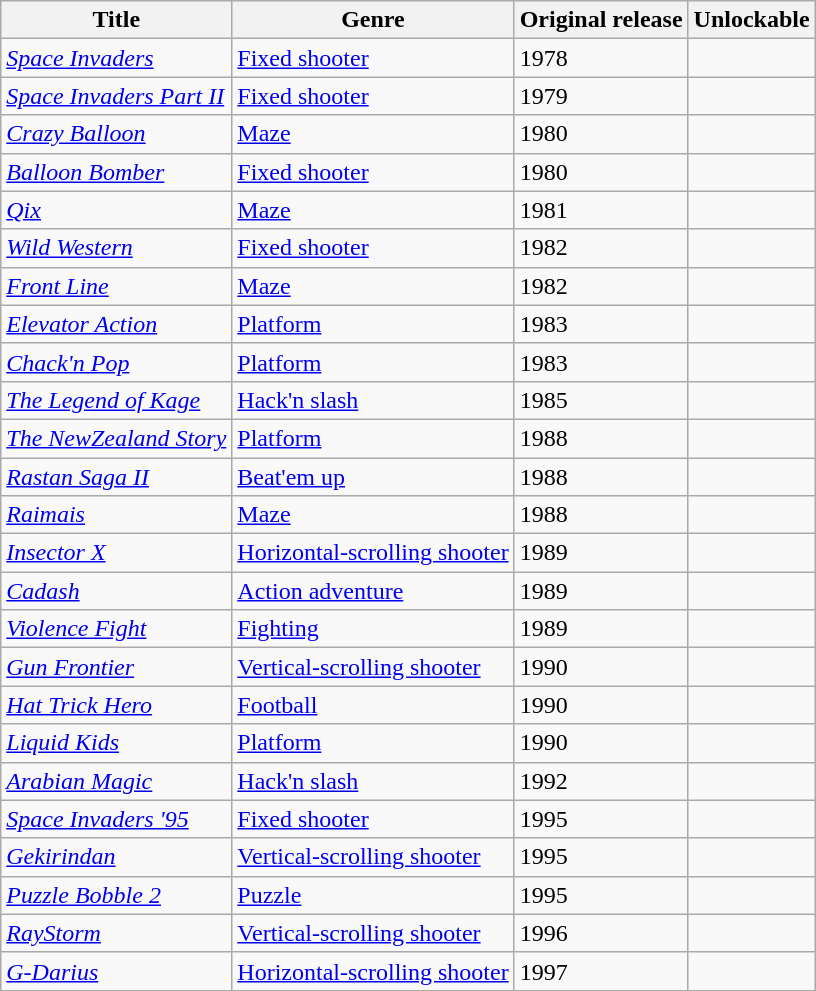<table class="wikitable">
<tr>
<th>Title</th>
<th>Genre</th>
<th>Original release</th>
<th>Unlockable</th>
</tr>
<tr>
<td><em><a href='#'>Space Invaders</a></em></td>
<td><a href='#'>Fixed shooter</a></td>
<td>1978</td>
<td></td>
</tr>
<tr>
<td><em><a href='#'>Space Invaders Part II</a></em></td>
<td><a href='#'>Fixed shooter</a></td>
<td>1979</td>
<td></td>
</tr>
<tr>
<td><em><a href='#'>Crazy Balloon</a></em></td>
<td><a href='#'>Maze</a></td>
<td>1980</td>
<td></td>
</tr>
<tr>
<td><em><a href='#'>Balloon Bomber</a></em></td>
<td><a href='#'>Fixed shooter</a></td>
<td>1980</td>
<td></td>
</tr>
<tr>
<td><em><a href='#'>Qix</a></em></td>
<td><a href='#'>Maze</a></td>
<td>1981</td>
<td></td>
</tr>
<tr>
<td><em><a href='#'>Wild Western</a></em></td>
<td><a href='#'>Fixed shooter</a></td>
<td>1982</td>
<td></td>
</tr>
<tr>
<td><em><a href='#'>Front Line</a></em></td>
<td><a href='#'>Maze</a></td>
<td>1982</td>
<td></td>
</tr>
<tr>
<td><em><a href='#'>Elevator Action</a></em></td>
<td><a href='#'>Platform</a></td>
<td>1983</td>
<td></td>
</tr>
<tr>
<td><em><a href='#'>Chack'n Pop</a></em></td>
<td><a href='#'>Platform</a></td>
<td>1983</td>
<td></td>
</tr>
<tr>
<td><em><a href='#'>The Legend of Kage</a></em></td>
<td><a href='#'>Hack'n slash</a></td>
<td>1985</td>
<td></td>
</tr>
<tr>
<td><em><a href='#'>The NewZealand Story</a></em></td>
<td><a href='#'>Platform</a></td>
<td>1988</td>
<td></td>
</tr>
<tr>
<td><em><a href='#'>Rastan Saga II</a></em></td>
<td><a href='#'>Beat'em up</a></td>
<td>1988</td>
<td></td>
</tr>
<tr>
<td><em><a href='#'>Raimais</a></em></td>
<td><a href='#'>Maze</a></td>
<td>1988</td>
<td></td>
</tr>
<tr>
<td><em><a href='#'>Insector X</a></em></td>
<td><a href='#'>Horizontal-scrolling shooter</a></td>
<td>1989</td>
<td></td>
</tr>
<tr>
<td><em><a href='#'>Cadash</a></em></td>
<td><a href='#'>Action adventure</a></td>
<td>1989</td>
<td></td>
</tr>
<tr>
<td><em><a href='#'>Violence Fight</a></em></td>
<td><a href='#'>Fighting</a></td>
<td>1989</td>
<td></td>
</tr>
<tr>
<td><em><a href='#'>Gun Frontier</a></em></td>
<td><a href='#'>Vertical-scrolling shooter</a></td>
<td>1990</td>
<td></td>
</tr>
<tr>
<td><em><a href='#'>Hat Trick Hero</a></em></td>
<td><a href='#'>Football</a></td>
<td>1990</td>
<td></td>
</tr>
<tr>
<td><em><a href='#'>Liquid Kids</a></em></td>
<td><a href='#'>Platform</a></td>
<td>1990</td>
<td></td>
</tr>
<tr>
<td><em><a href='#'>Arabian Magic</a></em></td>
<td><a href='#'>Hack'n slash</a></td>
<td>1992</td>
<td></td>
</tr>
<tr>
<td><em><a href='#'>Space Invaders '95</a></em></td>
<td><a href='#'>Fixed shooter</a></td>
<td>1995</td>
<td></td>
</tr>
<tr>
<td><em><a href='#'>Gekirindan</a></em></td>
<td><a href='#'>Vertical-scrolling shooter</a></td>
<td>1995</td>
<td></td>
</tr>
<tr>
<td><em><a href='#'>Puzzle Bobble 2</a></em></td>
<td><a href='#'>Puzzle</a></td>
<td>1995</td>
<td></td>
</tr>
<tr>
<td><em><a href='#'>RayStorm</a></em></td>
<td><a href='#'>Vertical-scrolling shooter</a></td>
<td>1996</td>
<td></td>
</tr>
<tr>
<td><em><a href='#'>G-Darius</a></em></td>
<td><a href='#'>Horizontal-scrolling shooter</a></td>
<td>1997</td>
<td></td>
</tr>
<tr>
</tr>
</table>
